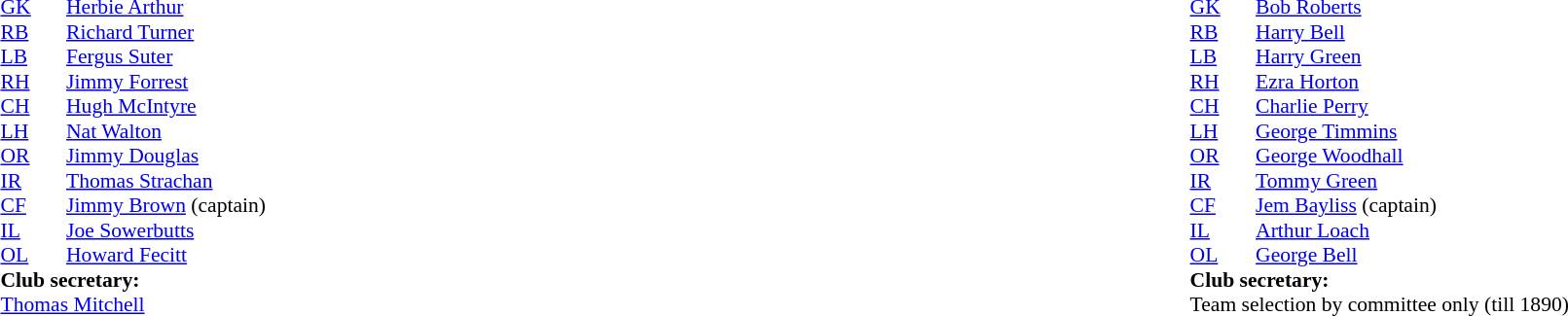<table width="100%">
<tr>
<td valign="top" width="50%"><br><table style="font-size: 90%" cellspacing="0" cellpadding="0">
<tr>
<td colspan="2"></td>
</tr>
<tr>
<th width="45"></th>
</tr>
<tr>
<td><a href='#'>GK</a></td>
<td> <a href='#'>Herbie Arthur</a></td>
</tr>
<tr>
<td><a href='#'>RB</a></td>
<td> <a href='#'>Richard Turner</a></td>
</tr>
<tr>
<td><a href='#'>LB</a></td>
<td> <a href='#'>Fergus Suter</a></td>
</tr>
<tr>
<td><a href='#'>RH</a></td>
<td> <a href='#'>Jimmy Forrest</a></td>
</tr>
<tr>
<td><a href='#'>CH</a></td>
<td> <a href='#'>Hugh McIntyre</a></td>
</tr>
<tr>
<td><a href='#'>LH</a></td>
<td> <a href='#'>Nat Walton</a></td>
</tr>
<tr>
<td><a href='#'>OR</a></td>
<td> <a href='#'>Jimmy Douglas</a></td>
</tr>
<tr>
<td><a href='#'>IR</a></td>
<td> <a href='#'>Thomas Strachan</a></td>
</tr>
<tr>
<td><a href='#'>CF</a></td>
<td> <a href='#'>Jimmy Brown</a> (captain)</td>
</tr>
<tr>
<td><a href='#'>IL</a></td>
<td> <a href='#'>Joe Sowerbutts</a></td>
</tr>
<tr>
<td><a href='#'>OL</a></td>
<td> <a href='#'>Howard Fecitt</a></td>
</tr>
<tr>
<td colspan="4"><strong>Club secretary:</strong></td>
</tr>
<tr>
<td colspan="4"> <a href='#'>Thomas Mitchell</a></td>
</tr>
</table>
</td>
<td valign="top" width="50%"><br><table style="font-size: 90%" cellspacing="0" cellpadding="0" align=center>
<tr>
<td colspan="2"></td>
</tr>
<tr>
<th width="45"></th>
</tr>
<tr>
<td><a href='#'>GK</a></td>
<td> <a href='#'>Bob Roberts</a></td>
</tr>
<tr>
<td><a href='#'>RB</a></td>
<td> <a href='#'>Harry Bell</a></td>
</tr>
<tr>
<td><a href='#'>LB</a></td>
<td> <a href='#'>Harry Green</a></td>
</tr>
<tr>
<td><a href='#'>RH</a></td>
<td> <a href='#'>Ezra Horton</a></td>
</tr>
<tr>
<td><a href='#'>CH</a></td>
<td> <a href='#'>Charlie Perry</a></td>
</tr>
<tr>
<td><a href='#'>LH</a></td>
<td> <a href='#'>George Timmins</a></td>
</tr>
<tr>
<td><a href='#'>OR</a></td>
<td> <a href='#'>George Woodhall</a></td>
</tr>
<tr>
<td><a href='#'>IR</a></td>
<td> <a href='#'>Tommy Green</a></td>
</tr>
<tr>
<td><a href='#'>CF</a></td>
<td> <a href='#'>Jem Bayliss</a> (captain)</td>
</tr>
<tr>
<td><a href='#'>IL</a></td>
<td> <a href='#'>Arthur Loach</a></td>
</tr>
<tr>
<td><a href='#'>OL</a></td>
<td> <a href='#'>George Bell</a></td>
</tr>
<tr>
<td colspan="4"><strong>Club secretary:</strong></td>
</tr>
<tr>
<td colspan="4">Team selection by committee only (till 1890)</td>
</tr>
</table>
</td>
</tr>
</table>
